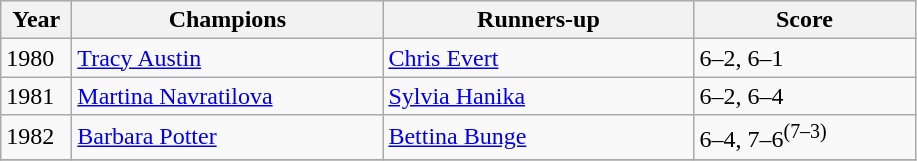<table class="wikitable">
<tr>
<th style="width:40px">Year</th>
<th style="width:200px">Champions</th>
<th style="width:200px">Runners-up</th>
<th style="width:140px" class="unsortable">Score</th>
</tr>
<tr>
<td>1980</td>
<td> <a href='#'>Tracy Austin</a></td>
<td> <a href='#'>Chris Evert</a></td>
<td>6–2, 6–1</td>
</tr>
<tr>
<td>1981</td>
<td> <a href='#'>Martina Navratilova</a></td>
<td> <a href='#'>Sylvia Hanika</a></td>
<td>6–2, 6–4</td>
</tr>
<tr>
<td>1982</td>
<td> <a href='#'>Barbara Potter</a></td>
<td> <a href='#'>Bettina Bunge</a></td>
<td>6–4, 7–6<sup>(7–3)</sup></td>
</tr>
<tr>
</tr>
</table>
